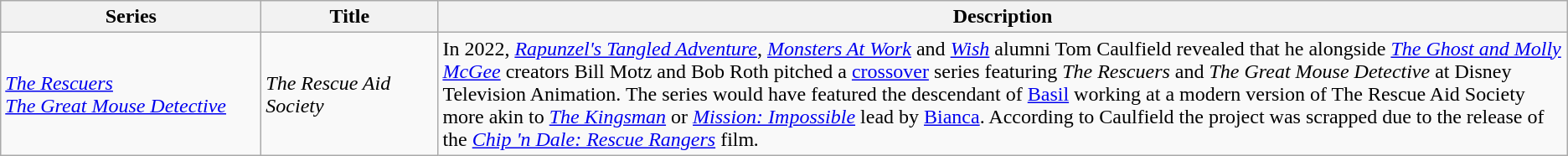<table class="wikitable">
<tr>
<th style="width:150pt;">Series</th>
<th style="width:100pt;">Title</th>
<th>Description</th>
</tr>
<tr>
<td><em><a href='#'>The Rescuers</a></em><br><em><a href='#'>The Great Mouse Detective</a></em></td>
<td><em>The Rescue Aid Society</em></td>
<td>In 2022, <em><a href='#'>Rapunzel's Tangled Adventure</a></em>, <em><a href='#'>Monsters At Work</a></em> and <em><a href='#'>Wish</a></em> alumni Tom Caulfield revealed that he alongside <em><a href='#'>The Ghost and Molly McGee</a></em> creators Bill Motz and Bob Roth pitched a <a href='#'>crossover</a> series featuring <em>The Rescuers</em> and <em>The Great Mouse Detective</em> at Disney Television Animation. The series would have featured the descendant of <a href='#'>Basil</a> working at a modern version of The Rescue Aid Society more akin to <a href='#'><em>The Kingsman</em></a> or <a href='#'><em>Mission: Impossible</em></a> lead by <a href='#'>Bianca</a>. According to Caulfield the project was scrapped due to the release of the <em><a href='#'>Chip 'n Dale: Rescue Rangers</a></em> film<em>.</em></td>
</tr>
</table>
